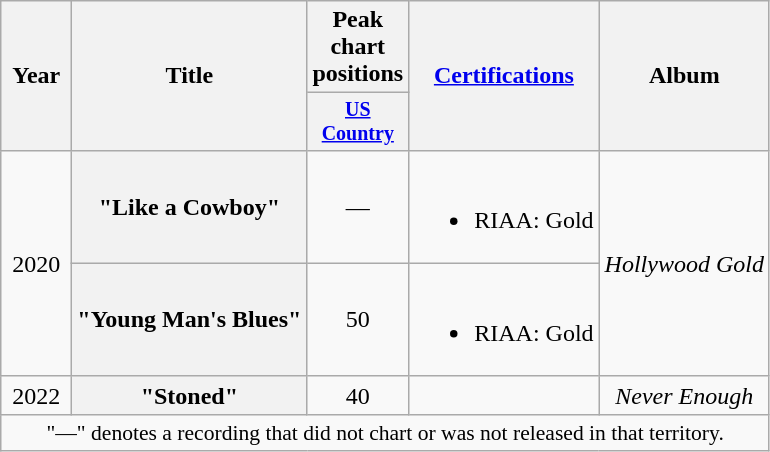<table class="wikitable plainrowheaders" style="text-align:center;">
<tr>
<th scope="col" rowspan="2" style="width:2.5em;">Year</th>
<th scope="col" rowspan="2">Title</th>
<th colspan="1">Peak chart positions</th>
<th rowspan="2"><a href='#'>Certifications</a></th>
<th rowspan="2" scope="col">Album</th>
</tr>
<tr style="font-size:smaller;">
<th style="width:4em;"><a href='#'>US Country</a><br></th>
</tr>
<tr>
<td rowspan="2">2020</td>
<th scope="row">"Like a Cowboy"</th>
<td>—</td>
<td><br><ul><li>RIAA: Gold</li></ul></td>
<td rowspan="2"><em>Hollywood Gold</em></td>
</tr>
<tr>
<th scope="row">"Young Man's Blues"</th>
<td>50</td>
<td><br><ul><li>RIAA: Gold</li></ul></td>
</tr>
<tr>
<td>2022</td>
<th scope="row">"Stoned"</th>
<td>40</td>
<td></td>
<td><em>Never Enough</em></td>
</tr>
<tr>
<td colspan="12" style="font-size:90%">"—" denotes a recording that did not chart or was not released in that territory.</td>
</tr>
</table>
